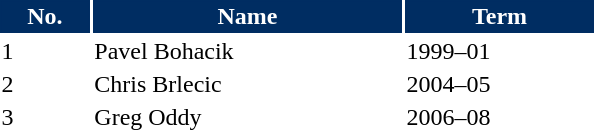<table class="toccolours" style="width:25em">
<tr>
<th style="background:#002d62;color:white;border:#002d62 1px solid">No.</th>
<th style="background:#002d62;color:white;border:#002d62 1px solid">Name</th>
<th style="background:#002d62;color:white;border:#002d62 1px solid">Term</th>
</tr>
<tr>
<td>1</td>
<td> Pavel Bohacik</td>
<td>1999–01</td>
</tr>
<tr>
<td>2</td>
<td> Chris Brlecic</td>
<td>2004–05</td>
</tr>
<tr>
<td>3</td>
<td> Greg Oddy</td>
<td>2006–08</td>
</tr>
<tr>
</tr>
</table>
